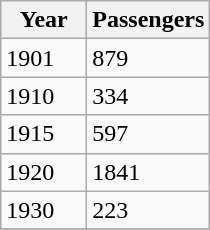<table class="wikitable">
<tr>
<th width=50>Year</th>
<th>Passengers</th>
</tr>
<tr>
<td>1901</td>
<td>879</td>
</tr>
<tr>
<td>1910</td>
<td>334</td>
</tr>
<tr>
<td>1915</td>
<td>597</td>
</tr>
<tr>
<td>1920</td>
<td>1841</td>
</tr>
<tr>
<td>1930</td>
<td>223</td>
</tr>
<tr>
</tr>
</table>
